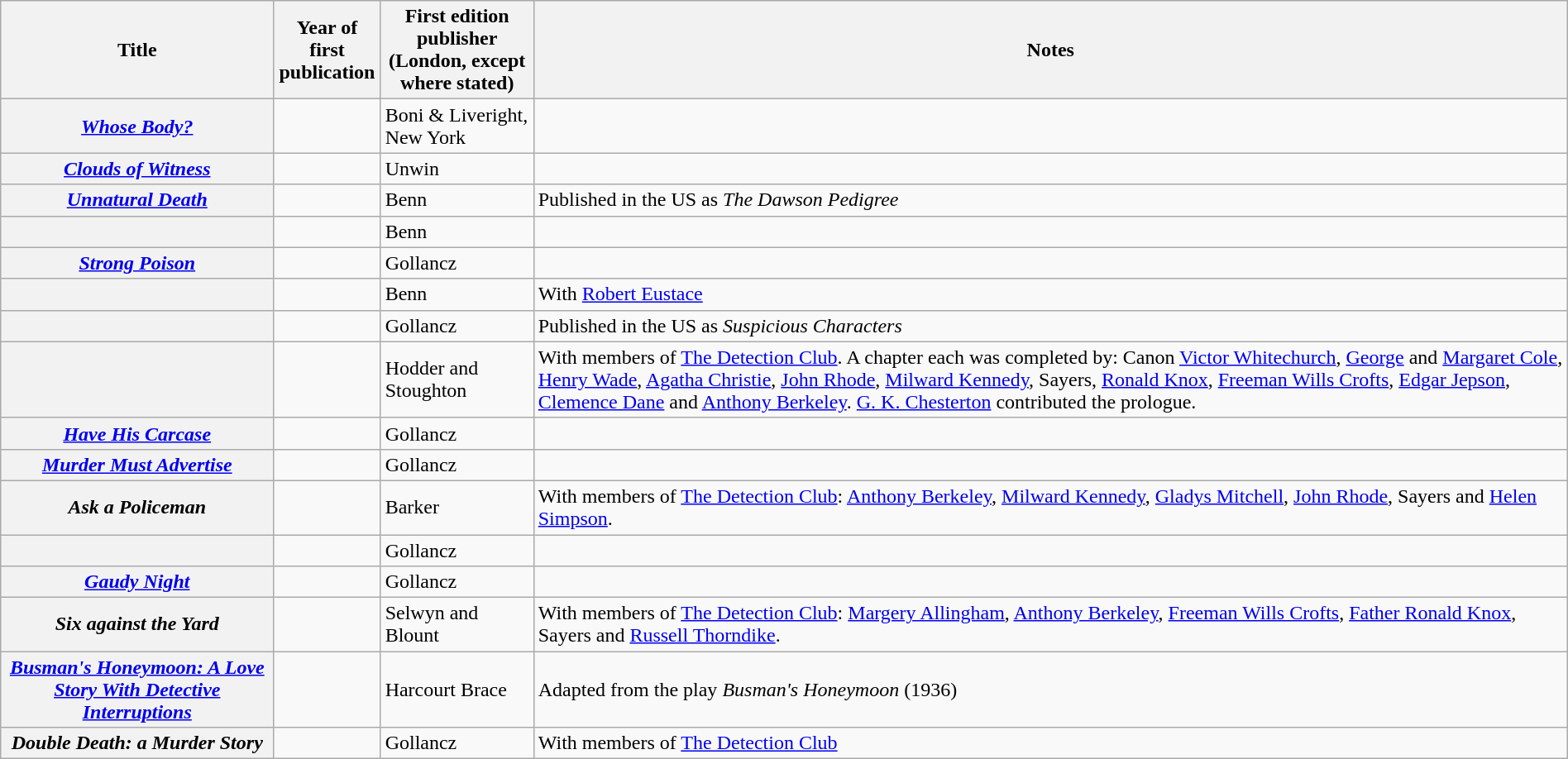<table class="wikitable plainrowheaders sortable" style="margin-right: 0;">
<tr>
<th scope="col">Title</th>
<th scope="col">Year of first<br>publication</th>
<th scope="col">First edition publisher<br>(London, except where stated)</th>
<th scope="col" class="unsortable">Notes</th>
</tr>
<tr>
<th scope="row"><em><a href='#'>Whose Body?</a></em></th>
<td></td>
<td>Boni & Liveright, New York</td>
<td></td>
</tr>
<tr>
<th scope="row"><em><a href='#'>Clouds of Witness</a></em></th>
<td></td>
<td>Unwin</td>
<td></td>
</tr>
<tr>
<th scope= "row"><em><a href='#'>Unnatural Death</a></em></th>
<td></td>
<td>Benn</td>
<td>Published in the US as <em>The Dawson Pedigree</em></td>
</tr>
<tr>
<th scope= "row"></th>
<td></td>
<td>Benn</td>
<td></td>
</tr>
<tr>
<th scope="row"><em><a href='#'>Strong Poison</a></em></th>
<td></td>
<td>Gollancz</td>
<td></td>
</tr>
<tr>
<th scope="row"></th>
<td></td>
<td>Benn</td>
<td>With <a href='#'>Robert Eustace</a></td>
</tr>
<tr>
<th scope="row"></th>
<td></td>
<td>Gollancz</td>
<td>Published in the US as <em>Suspicious Characters</em></td>
</tr>
<tr>
<th scope="row"></th>
<td></td>
<td>Hodder and Stoughton</td>
<td>With members of <a href='#'>The Detection Club</a>. A chapter each was completed by: Canon <a href='#'>Victor Whitechurch</a>, <a href='#'>George</a> and <a href='#'>Margaret Cole</a>, <a href='#'>Henry Wade</a>, <a href='#'>Agatha Christie</a>, <a href='#'>John Rhode</a>, <a href='#'>Milward Kennedy</a>, Sayers, <a href='#'>Ronald Knox</a>, <a href='#'>Freeman Wills Crofts</a>, <a href='#'>Edgar Jepson</a>, <a href='#'>Clemence Dane</a> and <a href='#'>Anthony Berkeley</a>. <a href='#'>G. K. Chesterton</a> contributed the prologue.</td>
</tr>
<tr>
<th scope="row"><em><a href='#'>Have His Carcase</a></em></th>
<td></td>
<td>Gollancz</td>
<td></td>
</tr>
<tr>
<th scope="row"><em><a href='#'>Murder Must Advertise</a></em></th>
<td></td>
<td>Gollancz</td>
<td></td>
</tr>
<tr>
<th scope="row"><em>Ask a Policeman</em></th>
<td></td>
<td>Barker</td>
<td>With members of <a href='#'>The Detection Club</a>: <a href='#'>Anthony Berkeley</a>, <a href='#'>Milward Kennedy</a>, <a href='#'>Gladys Mitchell</a>, <a href='#'>John Rhode</a>, Sayers and <a href='#'>Helen Simpson</a>.</td>
</tr>
<tr>
<th scope="row"></th>
<td></td>
<td>Gollancz</td>
<td></td>
</tr>
<tr>
<th scope="row"><em><a href='#'>Gaudy Night</a></em></th>
<td></td>
<td>Gollancz</td>
<td></td>
</tr>
<tr>
<th scope="row"><em>Six against the Yard</em></th>
<td></td>
<td>Selwyn and Blount</td>
<td>With members of <a href='#'>The Detection Club</a>: <a href='#'>Margery Allingham</a>, <a href='#'>Anthony Berkeley</a>, <a href='#'>Freeman Wills Crofts</a>, <a href='#'>Father Ronald Knox</a>, Sayers and <a href='#'>Russell Thorndike</a>.</td>
</tr>
<tr>
<th scope="row"><em><a href='#'>Busman's Honeymoon: A Love Story With Detective Interruptions</a></em></th>
<td></td>
<td>Harcourt Brace</td>
<td>Adapted from the play <em>Busman's Honeymoon</em> (1936)</td>
</tr>
<tr>
<th scope="row"><em>Double Death: a Murder Story</em></th>
<td></td>
<td>Gollancz</td>
<td>With members of <a href='#'>The Detection Club</a></td>
</tr>
</table>
